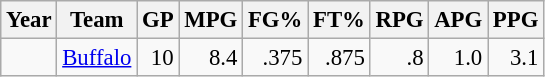<table class="wikitable sortable" style="font-size:95%; text-align:right;">
<tr>
<th>Year</th>
<th>Team</th>
<th>GP</th>
<th>MPG</th>
<th>FG%</th>
<th>FT%</th>
<th>RPG</th>
<th>APG</th>
<th>PPG</th>
</tr>
<tr>
<td style="text-align:left;"></td>
<td style="text-align:left;"><a href='#'>Buffalo</a></td>
<td>10</td>
<td>8.4</td>
<td>.375</td>
<td>.875</td>
<td>.8</td>
<td>1.0</td>
<td>3.1</td>
</tr>
</table>
